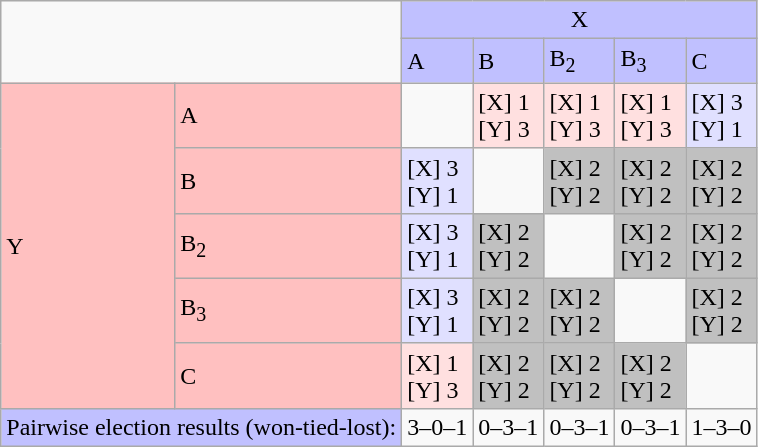<table class=wikitable border=1>
<tr>
<td colspan=2 rowspan=2></td>
<td colspan=5 bgcolor="#c0c0ff" align=center>X</td>
</tr>
<tr>
<td bgcolor="#c0c0ff">A</td>
<td bgcolor="#c0c0ff">B</td>
<td bgcolor="#c0c0ff">B<sub>2</sub></td>
<td bgcolor="#c0c0ff">B<sub>3</sub></td>
<td bgcolor="#c0c0ff">C</td>
</tr>
<tr>
<td bgcolor="#ffc0c0" rowspan=5>Y</td>
<td bgcolor="#ffc0c0">A</td>
<td></td>
<td bgcolor="#ffe0e0">[X] 1 <br>[Y] 3</td>
<td bgcolor="#ffe0e0">[X] 1 <br>[Y] 3</td>
<td bgcolor="#ffe0e0">[X] 1 <br>[Y] 3</td>
<td bgcolor="#e0e0ff">[X] 3 <br>[Y] 1</td>
</tr>
<tr>
<td bgcolor="#ffc0c0">B</td>
<td bgcolor="#e0e0ff">[X] 3 <br>[Y] 1</td>
<td></td>
<td bgcolor="#c0c0c0">[X] 2 <br>[Y] 2</td>
<td bgcolor="#c0c0c0">[X] 2 <br>[Y] 2</td>
<td bgcolor="#c0c0c0">[X] 2 <br>[Y] 2</td>
</tr>
<tr>
<td bgcolor="#ffc0c0">B<sub>2</sub></td>
<td bgcolor="#e0e0ff">[X] 3 <br>[Y] 1</td>
<td bgcolor="#c0c0c0">[X] 2 <br>[Y] 2</td>
<td></td>
<td bgcolor="#c0c0c0">[X] 2 <br>[Y] 2</td>
<td bgcolor="#c0c0c0">[X] 2 <br>[Y] 2</td>
</tr>
<tr>
<td bgcolor="#ffc0c0">B<sub>3</sub></td>
<td bgcolor="#e0e0ff">[X] 3 <br>[Y] 1</td>
<td bgcolor="#c0c0c0">[X] 2 <br>[Y] 2</td>
<td bgcolor="#c0c0c0">[X] 2 <br>[Y] 2</td>
<td></td>
<td bgcolor="#c0c0c0">[X] 2 <br>[Y] 2</td>
</tr>
<tr>
<td bgcolor="#ffc0c0">C</td>
<td bgcolor="#ffe0e0">[X] 1 <br>[Y] 3</td>
<td bgcolor="#c0c0c0">[X] 2 <br>[Y] 2</td>
<td bgcolor="#c0c0c0">[X] 2 <br>[Y] 2</td>
<td bgcolor="#c0c0c0">[X] 2 <br>[Y] 2</td>
<td></td>
</tr>
<tr>
<td colspan=2 bgcolor="#c0c0ff">Pairwise election results (won-tied-lost):</td>
<td>3–0–1</td>
<td>0–3–1</td>
<td>0–3–1</td>
<td>0–3–1</td>
<td>1–3–0</td>
</tr>
</table>
